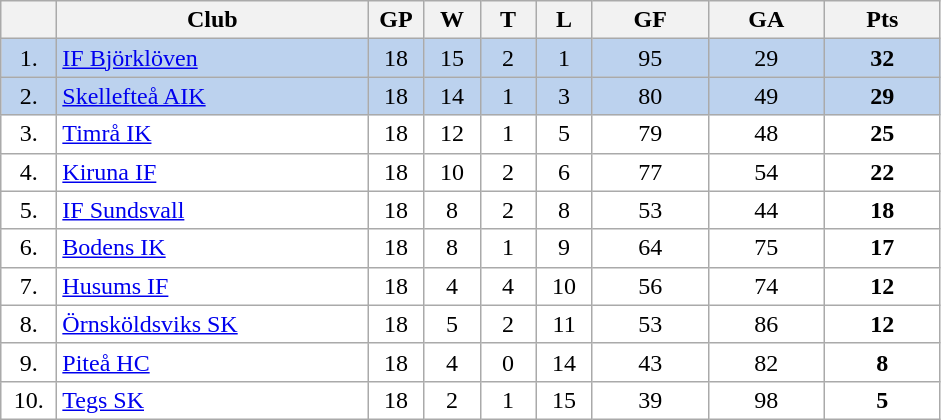<table class="wikitable">
<tr>
<th width="30"></th>
<th width="200">Club</th>
<th width="30">GP</th>
<th width="30">W</th>
<th width="30">T</th>
<th width="30">L</th>
<th width="70">GF</th>
<th width="70">GA</th>
<th width="70">Pts</th>
</tr>
<tr bgcolor="#BCD2EE" align="center">
<td>1.</td>
<td align="left"><a href='#'>IF Björklöven</a></td>
<td>18</td>
<td>15</td>
<td>2</td>
<td>1</td>
<td>95</td>
<td>29</td>
<td><strong>32</strong></td>
</tr>
<tr bgcolor="#BCD2EE" align="center">
<td>2.</td>
<td align="left"><a href='#'>Skellefteå AIK</a></td>
<td>18</td>
<td>14</td>
<td>1</td>
<td>3</td>
<td>80</td>
<td>49</td>
<td><strong>29</strong></td>
</tr>
<tr bgcolor="#FFFFFF" align="center">
<td>3.</td>
<td align="left"><a href='#'>Timrå IK</a></td>
<td>18</td>
<td>12</td>
<td>1</td>
<td>5</td>
<td>79</td>
<td>48</td>
<td><strong>25</strong></td>
</tr>
<tr bgcolor="#FFFFFF" align="center">
<td>4.</td>
<td align="left"><a href='#'>Kiruna IF</a></td>
<td>18</td>
<td>10</td>
<td>2</td>
<td>6</td>
<td>77</td>
<td>54</td>
<td><strong>22</strong></td>
</tr>
<tr bgcolor="#FFFFFF" align="center">
<td>5.</td>
<td align="left"><a href='#'>IF Sundsvall</a></td>
<td>18</td>
<td>8</td>
<td>2</td>
<td>8</td>
<td>53</td>
<td>44</td>
<td><strong>18</strong></td>
</tr>
<tr bgcolor="#FFFFFF" align="center">
<td>6.</td>
<td align="left"><a href='#'>Bodens IK</a></td>
<td>18</td>
<td>8</td>
<td>1</td>
<td>9</td>
<td>64</td>
<td>75</td>
<td><strong>17</strong></td>
</tr>
<tr bgcolor="#FFFFFF" align="center">
<td>7.</td>
<td align="left"><a href='#'>Husums IF</a></td>
<td>18</td>
<td>4</td>
<td>4</td>
<td>10</td>
<td>56</td>
<td>74</td>
<td><strong>12</strong></td>
</tr>
<tr bgcolor="#FFFFFF" align="center">
<td>8.</td>
<td align="left"><a href='#'>Örnsköldsviks SK</a></td>
<td>18</td>
<td>5</td>
<td>2</td>
<td>11</td>
<td>53</td>
<td>86</td>
<td><strong>12</strong></td>
</tr>
<tr bgcolor="#FFFFFF" align="center">
<td>9.</td>
<td align="left"><a href='#'>Piteå HC</a></td>
<td>18</td>
<td>4</td>
<td>0</td>
<td>14</td>
<td>43</td>
<td>82</td>
<td><strong>8</strong></td>
</tr>
<tr bgcolor="#FFFFFF" align="center">
<td>10.</td>
<td align="left"><a href='#'>Tegs SK</a></td>
<td>18</td>
<td>2</td>
<td>1</td>
<td>15</td>
<td>39</td>
<td>98</td>
<td><strong>5</strong></td>
</tr>
</table>
